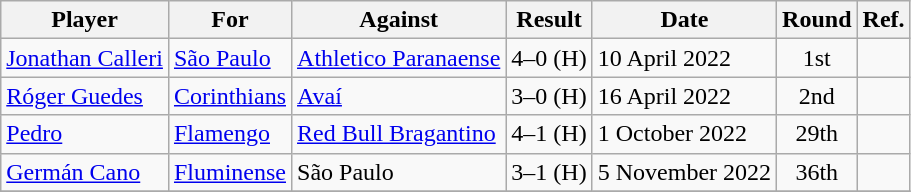<table class="wikitable">
<tr>
<th>Player</th>
<th>For</th>
<th>Against</th>
<th>Result</th>
<th>Date</th>
<th>Round</th>
<th>Ref.</th>
</tr>
<tr>
<td> <a href='#'>Jonathan Calleri</a></td>
<td><a href='#'>São Paulo</a></td>
<td><a href='#'>Athletico Paranaense</a></td>
<td align="center">4–0 (H)</td>
<td>10 April 2022</td>
<td align="center">1st</td>
<td align="center"></td>
</tr>
<tr>
<td> <a href='#'>Róger Guedes</a></td>
<td><a href='#'>Corinthians</a></td>
<td><a href='#'>Avaí</a></td>
<td align="center">3–0 (H)</td>
<td>16 April 2022</td>
<td align="center">2nd</td>
<td align="center"></td>
</tr>
<tr>
<td> <a href='#'>Pedro</a></td>
<td><a href='#'>Flamengo</a></td>
<td><a href='#'>Red Bull Bragantino</a></td>
<td align="center">4–1 (H)</td>
<td>1 October 2022</td>
<td align="center">29th</td>
<td align="center"></td>
</tr>
<tr>
<td> <a href='#'>Germán Cano</a></td>
<td><a href='#'>Fluminense</a></td>
<td>São Paulo</td>
<td align="center">3–1 (H)</td>
<td>5 November 2022</td>
<td align="center">36th</td>
<td align="center"></td>
</tr>
<tr>
</tr>
</table>
